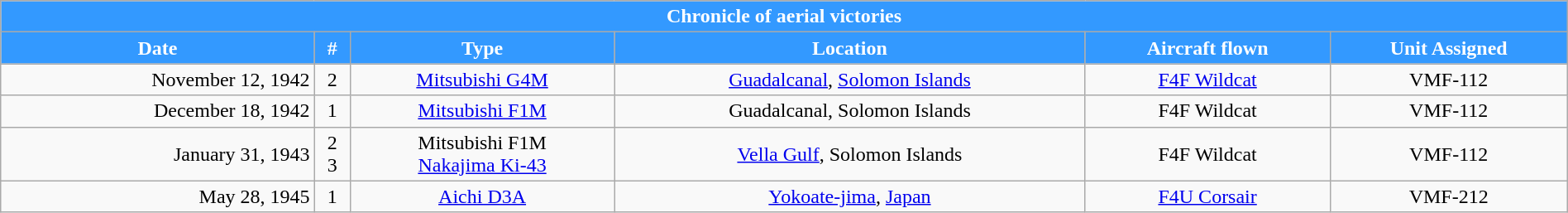<table class="wikitable plainrowheaders collapsible collapsed" style="margin-left: auto; margin-right: auto; border: none; text-align:right; width: 100%;">
<tr style="color:white;">
<th colspan="6" style="background-color: #3399ff">Chronicle of aerial victories</th>
</tr>
<tr style="color:white;">
<th style="background-color: #3399ff">Date</th>
<th style="background-color: #3399ff">#</th>
<th style="background-color: #3399ff">Type</th>
<th style="background-color: #3399ff">Location</th>
<th style="background-color: #3399ff">Aircraft flown</th>
<th style="background-color: #3399ff">Unit Assigned</th>
</tr>
<tr>
<td>November 12, 1942</td>
<td align=center>2</td>
<td align=center><a href='#'>Mitsubishi G4M</a></td>
<td align=center><a href='#'>Guadalcanal</a>, <a href='#'>Solomon Islands</a></td>
<td align=center><a href='#'>F4F Wildcat</a></td>
<td align=center>VMF-112</td>
</tr>
<tr>
<td>December 18, 1942</td>
<td align=center>1</td>
<td align=center><a href='#'>Mitsubishi F1M</a></td>
<td align=center>Guadalcanal, Solomon Islands</td>
<td align=center>F4F Wildcat</td>
<td align=center>VMF-112</td>
</tr>
<tr>
<td>January 31, 1943</td>
<td align=center>2<br>3</td>
<td align=center>Mitsubishi F1M<br><a href='#'>Nakajima Ki-43</a></td>
<td align=center><a href='#'>Vella Gulf</a>, Solomon Islands</td>
<td align=center>F4F Wildcat</td>
<td align=center>VMF-112</td>
</tr>
<tr>
<td>May 28, 1945</td>
<td align=center>1</td>
<td align=center><a href='#'>Aichi D3A</a></td>
<td align=center><a href='#'>Yokoate-jima</a>, <a href='#'>Japan</a></td>
<td align=center><a href='#'>F4U Corsair</a></td>
<td align=center>VMF-212</td>
</tr>
<tr>
</tr>
</table>
